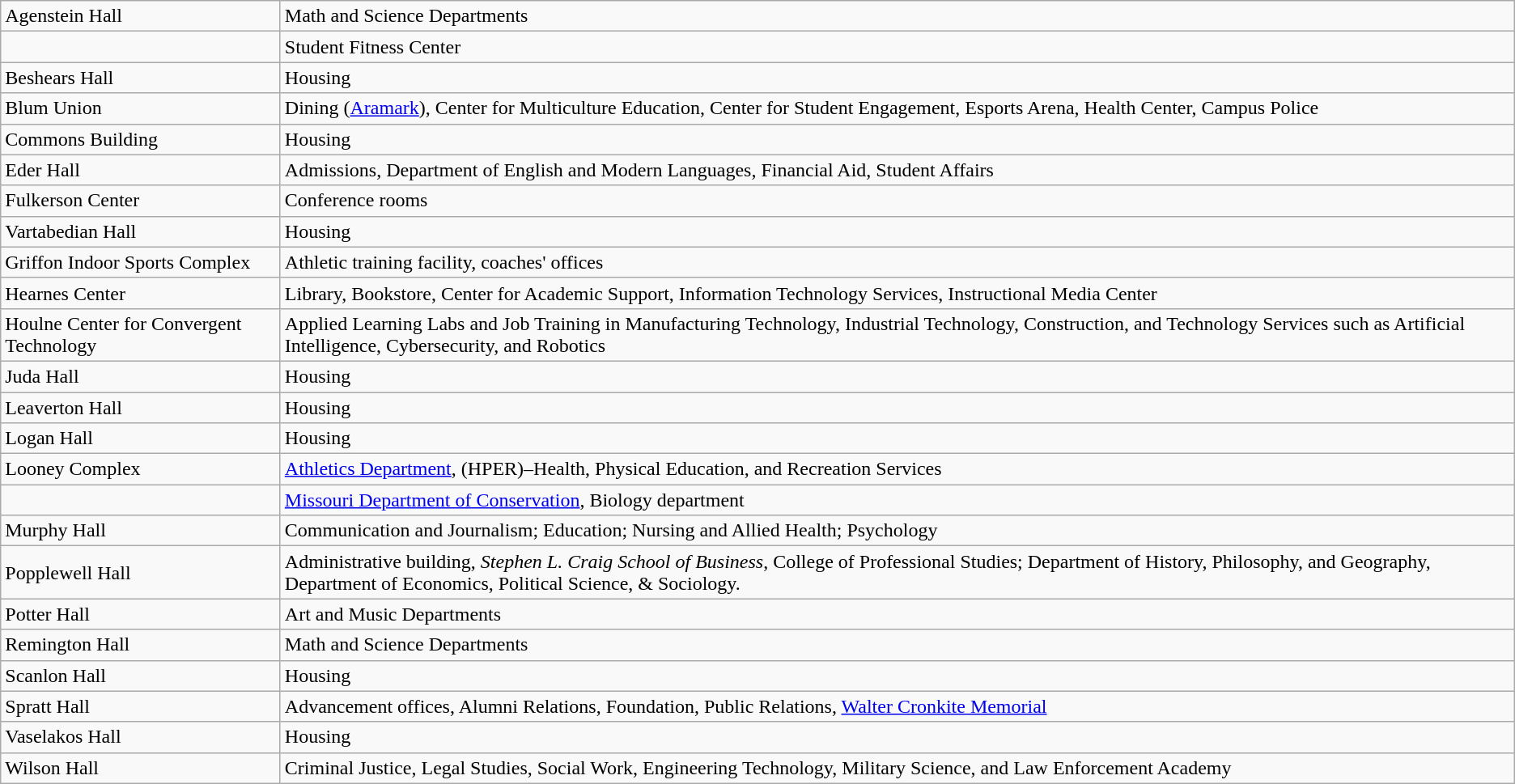<table class="wikitable sortable">
<tr>
<td>Agenstein Hall</td>
<td>Math and Science Departments</td>
</tr>
<tr>
<td></td>
<td>Student Fitness Center</td>
</tr>
<tr>
<td>Beshears Hall</td>
<td>Housing</td>
</tr>
<tr>
<td>Blum Union</td>
<td>Dining (<a href='#'>Aramark</a>), Center for Multiculture Education, Center for Student Engagement, Esports Arena, Health Center, Campus Police</td>
</tr>
<tr>
<td>Commons Building</td>
<td>Housing</td>
</tr>
<tr>
<td>Eder Hall</td>
<td>Admissions, Department of English and Modern Languages, Financial Aid, Student Affairs</td>
</tr>
<tr>
<td>Fulkerson Center</td>
<td>Conference rooms</td>
</tr>
<tr>
<td>Vartabedian Hall</td>
<td>Housing</td>
</tr>
<tr>
<td>Griffon Indoor Sports Complex</td>
<td>Athletic training facility, coaches' offices</td>
</tr>
<tr>
<td>Hearnes Center</td>
<td>Library, Bookstore, Center for Academic Support, Information Technology Services, Instructional Media Center</td>
</tr>
<tr>
<td>Houlne Center for Convergent Technology</td>
<td>Applied Learning Labs and Job Training in Manufacturing Technology, Industrial Technology, Construction, and Technology Services such as Artificial Intelligence, Cybersecurity, and Robotics</td>
</tr>
<tr>
<td>Juda Hall</td>
<td>Housing</td>
</tr>
<tr>
<td>Leaverton Hall</td>
<td>Housing</td>
</tr>
<tr>
<td>Logan Hall</td>
<td>Housing</td>
</tr>
<tr>
<td>Looney Complex</td>
<td><a href='#'>Athletics Department</a>, (HPER)–Health, Physical Education, and Recreation Services</td>
</tr>
<tr>
<td></td>
<td><a href='#'>Missouri Department of Conservation</a>, Biology department</td>
</tr>
<tr>
<td>Murphy Hall</td>
<td>Communication and Journalism; Education; Nursing and Allied Health; Psychology</td>
</tr>
<tr>
<td>Popplewell Hall</td>
<td>Administrative building, <em>Stephen L. Craig School of Business</em>, College of Professional Studies; Department of History, Philosophy, and Geography, Department of Economics, Political Science, & Sociology.</td>
</tr>
<tr>
<td>Potter Hall</td>
<td>Art and Music Departments</td>
</tr>
<tr>
<td>Remington Hall</td>
<td>Math and Science Departments</td>
</tr>
<tr>
<td>Scanlon Hall</td>
<td>Housing</td>
</tr>
<tr>
<td>Spratt Hall</td>
<td>Advancement offices, Alumni Relations, Foundation, Public Relations, <a href='#'>Walter Cronkite Memorial</a></td>
</tr>
<tr>
<td>Vaselakos Hall</td>
<td>Housing</td>
</tr>
<tr>
<td>Wilson Hall</td>
<td>Criminal Justice, Legal Studies, Social Work, Engineering Technology, Military Science, and Law Enforcement Academy</td>
</tr>
</table>
